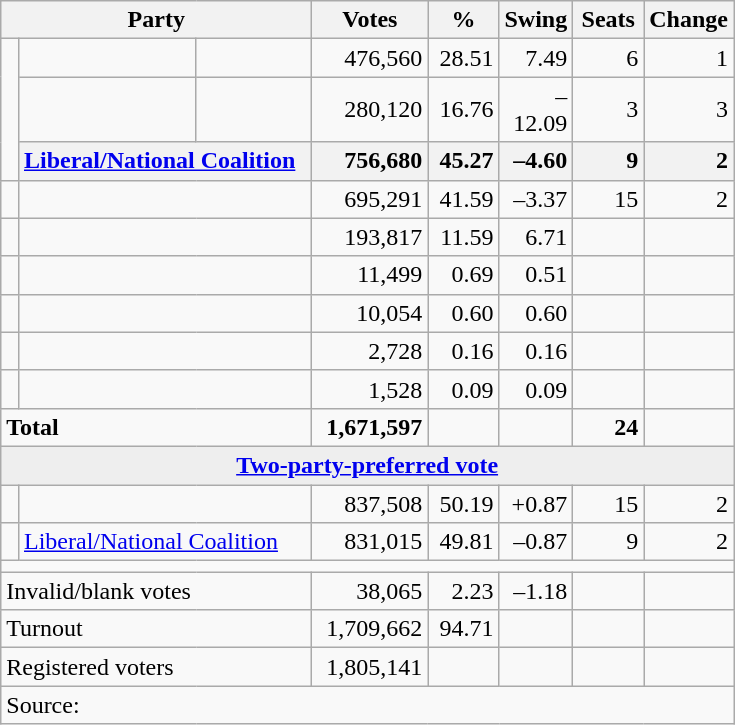<table class="wikitable">
<tr>
<th colspan="3" style="width:200px"><strong>Party</strong></th>
<th style="width:70px; text-align:center;"><strong>Votes</strong></th>
<th style="width:40px; text-align:center;"><strong>%</strong></th>
<th style="width:40px; text-align:center;"><strong>Swing</strong></th>
<th style="width:40px; text-align:center;"><strong>Seats</strong></th>
<th style="width:40px; text-align:center;"><strong>Change</strong></th>
</tr>
<tr>
<td rowspan="3"> </td>
<td> </td>
<td></td>
<td align=right>476,560</td>
<td align=right>28.51</td>
<td align=right>7.49</td>
<td align=right>6</td>
<td align=right> 1</td>
</tr>
<tr>
<td> </td>
<td></td>
<td align=right>280,120</td>
<td align=right>16.76</td>
<td align=right>–12.09</td>
<td align=right>3</td>
<td align=right> 3</td>
</tr>
<tr>
<th colspan="2" style="text-align:left;"><a href='#'>Liberal/National Coalition</a></th>
<th style="text-align:right;">756,680</th>
<th style="text-align:right;">45.27</th>
<th style="text-align:right;">–4.60</th>
<th style="text-align:right;">9</th>
<th style="text-align:right;"> 2</th>
</tr>
<tr>
<td> </td>
<td colspan=2></td>
<td align=right>695,291</td>
<td align=right>41.59</td>
<td align=right>–3.37</td>
<td align=right>15</td>
<td align=right> 2</td>
</tr>
<tr>
<td> </td>
<td colspan=2></td>
<td align=right>193,817</td>
<td align=right>11.59</td>
<td align=right>6.71</td>
<td align=right></td>
<td align=right></td>
</tr>
<tr>
<td> </td>
<td colspan=2></td>
<td align=right>11,499</td>
<td align=right>0.69</td>
<td align=right>0.51</td>
<td align=right></td>
<td align=right></td>
</tr>
<tr>
<td> </td>
<td colspan=2></td>
<td align=right>10,054</td>
<td align=right>0.60</td>
<td align=right>0.60</td>
<td align=right></td>
<td align=right></td>
</tr>
<tr>
<td> </td>
<td colspan=2></td>
<td align=right>2,728</td>
<td align=right>0.16</td>
<td align=right>0.16</td>
<td align=right></td>
<td align=right></td>
</tr>
<tr>
<td> </td>
<td colspan=2></td>
<td align=right>1,528</td>
<td align=right>0.09</td>
<td align=right>0.09</td>
<td align=right></td>
<td align=right></td>
</tr>
<tr>
<td colspan="3" align="left"><strong>Total</strong></td>
<td align=right><strong>1,671,597</strong></td>
<td align=right></td>
<td align=right></td>
<td align=right><strong>24</strong></td>
<td align=right></td>
</tr>
<tr>
<td colspan="8" style="text-align:center; background:#eee;"><strong><a href='#'>Two-party-preferred vote</a></strong></td>
</tr>
<tr>
<td> </td>
<td colspan=2></td>
<td align=right>837,508</td>
<td align=right>50.19</td>
<td align=right>+0.87</td>
<td align=right>15</td>
<td align=right> 2</td>
</tr>
<tr>
<td> </td>
<td colspan=2><a href='#'>Liberal/National Coalition</a></td>
<td align=right>831,015</td>
<td align=right>49.81</td>
<td align=right>–0.87</td>
<td align=right>9</td>
<td align=right> 2</td>
</tr>
<tr>
<td colspan="8"></td>
</tr>
<tr>
<td colspan="3" style="text-align:left;">Invalid/blank votes</td>
<td align=right>38,065</td>
<td align=right>2.23</td>
<td align=right>–1.18</td>
<td></td>
<td></td>
</tr>
<tr>
<td colspan="3" style="text-align:left;">Turnout</td>
<td align=right>1,709,662</td>
<td align=right>94.71</td>
<td></td>
<td></td>
<td></td>
</tr>
<tr>
<td colspan="3" style="text-align:left;">Registered voters</td>
<td align=right>1,805,141</td>
<td></td>
<td></td>
<td></td>
<td></td>
</tr>
<tr>
<td colspan="8" align="left">Source: </td>
</tr>
</table>
